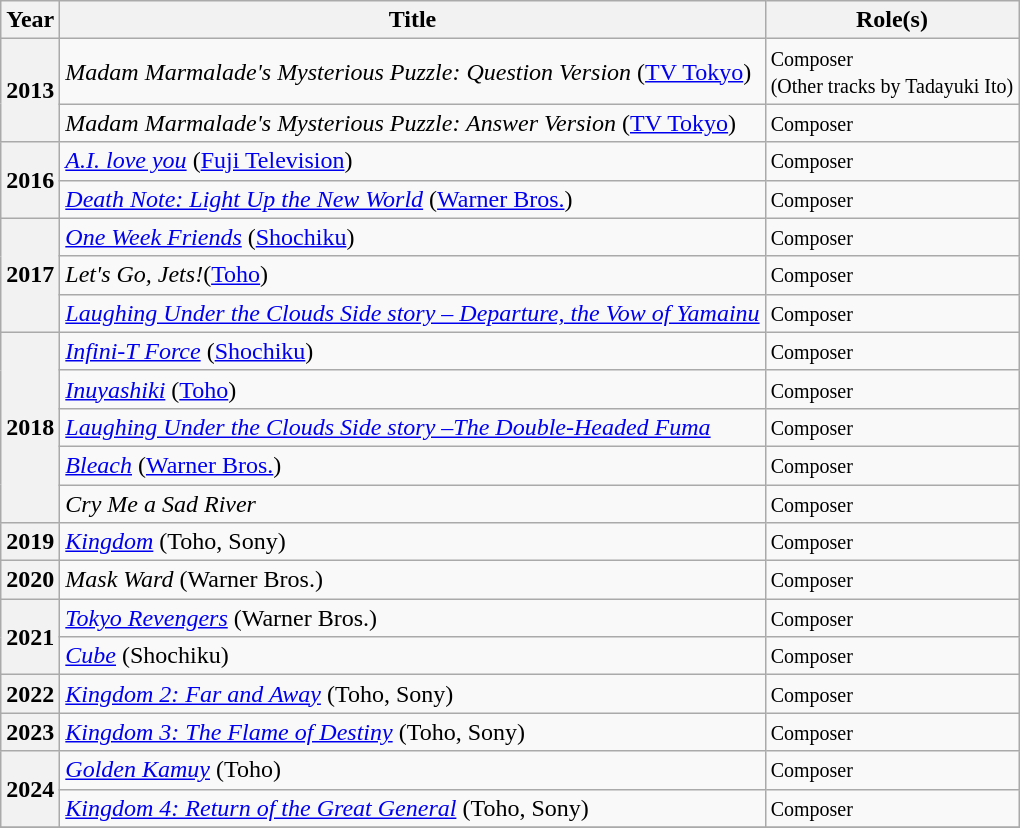<table class="wikitable sortable">
<tr>
<th>Year</th>
<th>Title</th>
<th class="unsortable">Role(s)</th>
</tr>
<tr>
<th rowspan="2">2013</th>
<td><em>Madam Marmalade's Mysterious Puzzle: Question Version</em> (<a href='#'>TV Tokyo</a>)</td>
<td><small>Composer<br>(Other tracks by Tadayuki Ito)</small></td>
</tr>
<tr>
<td><em>Madam Marmalade's Mysterious Puzzle: Answer Version</em> (<a href='#'>TV Tokyo</a>)</td>
<td><small>Composer</small></td>
</tr>
<tr>
<th rowspan="2">2016</th>
<td><em><a href='#'>A.I. love you</a></em> (<a href='#'>Fuji Television</a>)</td>
<td><small>Composer</small></td>
</tr>
<tr>
<td><em><a href='#'>Death Note: Light Up the New World</a></em> (<a href='#'>Warner Bros.</a>)</td>
<td><small>Composer</small></td>
</tr>
<tr>
<th rowspan="3">2017</th>
<td><em><a href='#'>One Week Friends</a></em> (<a href='#'>Shochiku</a>)</td>
<td><small>Composer</small></td>
</tr>
<tr>
<td><em>Let's Go, Jets!</em>(<a href='#'>Toho</a>)</td>
<td><small>Composer</small></td>
</tr>
<tr>
<td><em><a href='#'>Laughing Under the Clouds Side story – Departure, the Vow of Yamainu</a></em></td>
<td><small>Composer</small></td>
</tr>
<tr>
<th rowspan="5">2018</th>
<td><em><a href='#'>Infini-T Force</a></em> (<a href='#'>Shochiku</a>)</td>
<td><small>Composer</small></td>
</tr>
<tr>
<td><em><a href='#'>Inuyashiki</a></em> (<a href='#'>Toho</a>)</td>
<td><small>Composer</small></td>
</tr>
<tr>
<td><em><a href='#'>Laughing Under the Clouds Side story –The Double-Headed Fuma</a></em></td>
<td><small>Composer</small></td>
</tr>
<tr>
<td><em><a href='#'>Bleach</a></em> (<a href='#'>Warner Bros.</a>)</td>
<td><small>Composer</small></td>
</tr>
<tr>
<td><em>Cry Me a Sad River</em></td>
<td><small>Composer</small></td>
</tr>
<tr>
<th>2019</th>
<td><em><a href='#'>Kingdom</a></em> (Toho, Sony)</td>
<td><small>Composer</small></td>
</tr>
<tr>
<th>2020</th>
<td><em>Mask Ward</em> (Warner Bros.)</td>
<td><small>Composer</small></td>
</tr>
<tr>
<th rowspan="2">2021</th>
<td><em><a href='#'>Tokyo Revengers</a></em> (Warner Bros.)</td>
<td><small>Composer</small></td>
</tr>
<tr>
<td><em><a href='#'>Cube</a></em> (Shochiku)</td>
<td><small>Composer</small></td>
</tr>
<tr>
<th>2022</th>
<td><em><a href='#'>Kingdom 2: Far and Away</a></em> (Toho, Sony)</td>
<td><small>Composer</small></td>
</tr>
<tr>
<th>2023</th>
<td><em><a href='#'>Kingdom 3: The Flame of Destiny</a></em> (Toho, Sony)</td>
<td><small>Composer</small></td>
</tr>
<tr>
<th rowspan="2">2024</th>
<td><em><a href='#'>Golden Kamuy</a></em> (Toho)</td>
<td><small>Composer</small></td>
</tr>
<tr>
<td><em><a href='#'>Kingdom 4: Return of the Great General</a></em> (Toho, Sony)</td>
<td><small>Composer</small></td>
</tr>
<tr>
</tr>
</table>
